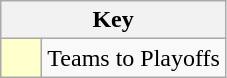<table class="wikitable" style="text-align: center;">
<tr>
<th colspan=2>Key</th>
</tr>
<tr>
<td style="background:#ffffcc; width:20px;"></td>
<td align=left>Teams to Playoffs</td>
</tr>
</table>
